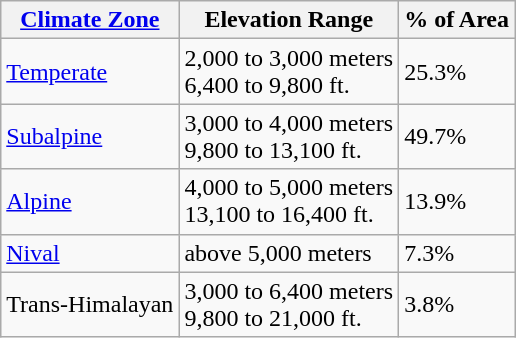<table class="wikitable">
<tr>
<th><a href='#'>Climate Zone</a></th>
<th>Elevation Range</th>
<th>% of Area</th>
</tr>
<tr>
<td><a href='#'>Temperate</a></td>
<td>2,000 to 3,000 meters<br>6,400 to 9,800 ft.</td>
<td>25.3%</td>
</tr>
<tr>
<td><a href='#'>Subalpine</a></td>
<td>3,000 to 4,000 meters<br>9,800 to 13,100 ft.</td>
<td>49.7%</td>
</tr>
<tr>
<td><a href='#'>Alpine</a></td>
<td>4,000 to 5,000 meters<br>13,100 to 16,400 ft.</td>
<td>13.9%</td>
</tr>
<tr>
<td><a href='#'>Nival</a></td>
<td>above 5,000 meters</td>
<td>7.3%</td>
</tr>
<tr>
<td>Trans-Himalayan</td>
<td>3,000 to 6,400 meters<br>9,800 to 21,000 ft.</td>
<td>3.8%</td>
</tr>
</table>
